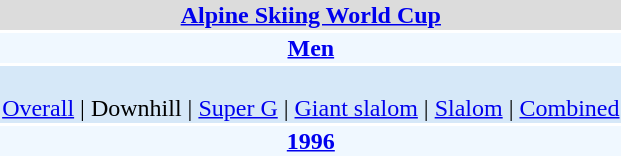<table align="right" class="toccolours" style="margin: 0 0 1em 1em;">
<tr>
<td colspan="2" align=center bgcolor=Gainsboro><strong><a href='#'>Alpine Skiing World Cup</a></strong></td>
</tr>
<tr>
<td colspan="2" align=center bgcolor=AliceBlue><strong><a href='#'>Men</a></strong></td>
</tr>
<tr>
<td colspan="2" align=center bgcolor=D6E8F8><br><a href='#'>Overall</a> | 
Downhill | 
<a href='#'>Super G</a> | 
<a href='#'>Giant slalom</a> | 
<a href='#'>Slalom</a> | 
<a href='#'>Combined</a></td>
</tr>
<tr>
<td colspan="2" align=center bgcolor=AliceBlue><strong><a href='#'>1996</a></strong></td>
</tr>
</table>
